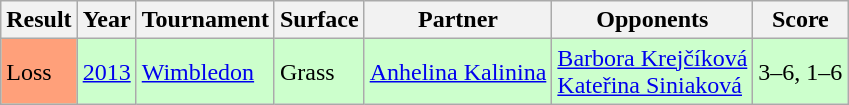<table class="sortable wikitable">
<tr>
<th>Result</th>
<th>Year</th>
<th>Tournament</th>
<th>Surface</th>
<th>Partner</th>
<th>Opponents</th>
<th>Score</th>
</tr>
<tr bgcolor=CCFFCC>
<td style="background:#ffa07a;">Loss</td>
<td><a href='#'>2013</a></td>
<td><a href='#'>Wimbledon</a></td>
<td>Grass</td>
<td> <a href='#'>Anhelina Kalinina</a></td>
<td> <a href='#'>Barbora Krejčíková</a> <br>  <a href='#'>Kateřina Siniaková</a></td>
<td>3–6, 1–6</td>
</tr>
</table>
